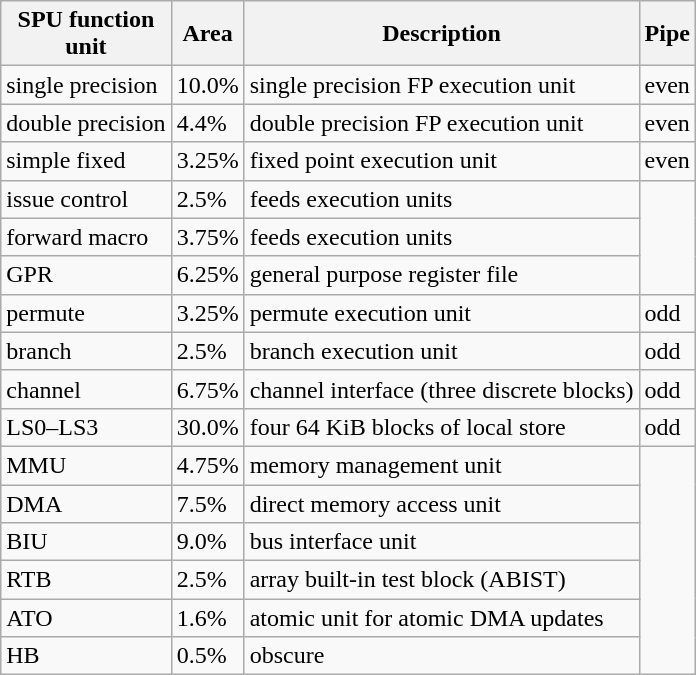<table class="wikitable" >
<tr>
<th>SPU function<br>unit</th>
<th>Area</th>
<th>Description</th>
<th>Pipe</th>
</tr>
<tr>
<td>single precision</td>
<td>10.0%</td>
<td>single precision FP execution unit</td>
<td>even</td>
</tr>
<tr>
<td>double precision</td>
<td>4.4%</td>
<td>double precision FP execution unit</td>
<td>even</td>
</tr>
<tr>
<td>simple fixed</td>
<td>3.25%</td>
<td>fixed point execution unit</td>
<td>even</td>
</tr>
<tr>
<td>issue control</td>
<td>2.5%</td>
<td>feeds execution units</td>
</tr>
<tr>
<td>forward macro</td>
<td>3.75%</td>
<td>feeds execution units</td>
</tr>
<tr>
<td>GPR</td>
<td>6.25%</td>
<td>general purpose register file</td>
</tr>
<tr>
<td>permute</td>
<td>3.25%</td>
<td>permute execution unit</td>
<td>odd</td>
</tr>
<tr>
<td>branch</td>
<td>2.5%</td>
<td>branch execution unit</td>
<td>odd</td>
</tr>
<tr>
<td>channel</td>
<td>6.75%</td>
<td>channel interface (three discrete blocks)</td>
<td>odd</td>
</tr>
<tr>
<td>LS0–LS3</td>
<td>30.0%</td>
<td>four 64 KiB blocks of local store</td>
<td>odd</td>
</tr>
<tr>
<td>MMU</td>
<td>4.75%</td>
<td>memory management unit</td>
</tr>
<tr>
<td>DMA</td>
<td>7.5%</td>
<td>direct memory access unit</td>
</tr>
<tr>
<td>BIU</td>
<td>9.0%</td>
<td>bus interface unit</td>
</tr>
<tr>
<td>RTB</td>
<td>2.5%</td>
<td>array built-in test block (ABIST)</td>
</tr>
<tr>
<td>ATO</td>
<td>1.6%</td>
<td>atomic unit for atomic DMA updates</td>
</tr>
<tr>
<td>HB</td>
<td>0.5%</td>
<td>obscure</td>
</tr>
</table>
